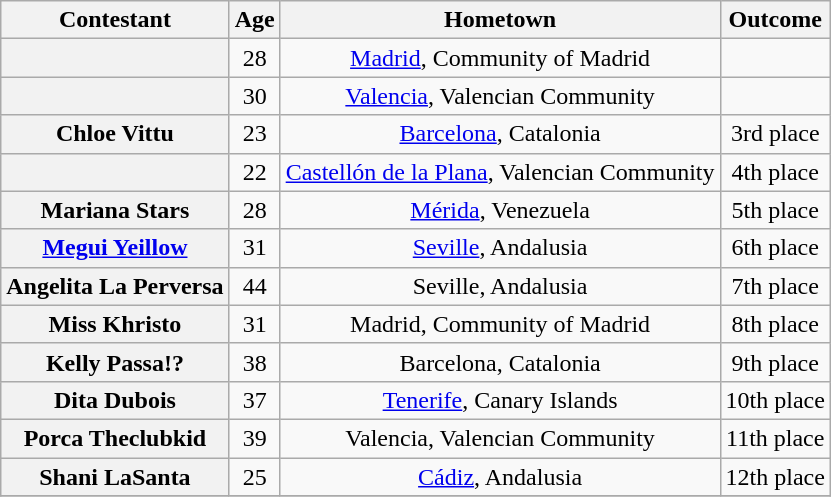<table class="wikitable sortable" style="text-align:center">
<tr>
<th scope="col">Contestant</th>
<th scope="col">Age</th>
<th scope="col">Hometown</th>
<th scope="col">Outcome</th>
</tr>
<tr>
<th scope="row"></th>
<td>28</td>
<td><a href='#'>Madrid</a>, Community of Madrid</td>
<td></td>
</tr>
<tr>
<th scope="row"></th>
<td>30</td>
<td><a href='#'>Valencia</a>, Valencian Community</td>
<td></td>
</tr>
<tr>
<th scope="row">Chloe Vittu</th>
<td>23</td>
<td><a href='#'>Barcelona</a>, Catalonia</td>
<td>3rd place</td>
</tr>
<tr>
<th scope="row"></th>
<td>22</td>
<td nowrap><a href='#'>Castellón de la Plana</a>, Valencian Community</td>
<td>4th place</td>
</tr>
<tr>
<th scope="row">Mariana Stars</th>
<td>28</td>
<td><a href='#'>Mérida</a>, Venezuela</td>
<td>5th place</td>
</tr>
<tr>
<th scope="row"><a href='#'>Megui Yeillow</a></th>
<td>31</td>
<td><a href='#'>Seville</a>, Andalusia</td>
<td>6th place</td>
</tr>
<tr>
<th scope="row" nowrap>Angelita La Perversa</th>
<td>44</td>
<td>Seville, Andalusia</td>
<td>7th place</td>
</tr>
<tr>
<th scope="row">Miss Khristo</th>
<td>31</td>
<td>Madrid, Community of Madrid</td>
<td>8th place</td>
</tr>
<tr>
<th scope="row">Kelly Passa!?</th>
<td>38</td>
<td>Barcelona, Catalonia</td>
<td>9th place</td>
</tr>
<tr>
<th scope="row">Dita Dubois</th>
<td>37</td>
<td><a href='#'>Tenerife</a>, Canary Islands</td>
<td nowrap>10th place</td>
</tr>
<tr>
<th scope="row">Porca Theclubkid</th>
<td>39</td>
<td>Valencia, Valencian Community</td>
<td>11th place</td>
</tr>
<tr>
<th scope="row">Shani LaSanta</th>
<td>25</td>
<td><a href='#'>Cádiz</a>, Andalusia</td>
<td>12th place</td>
</tr>
<tr>
</tr>
</table>
